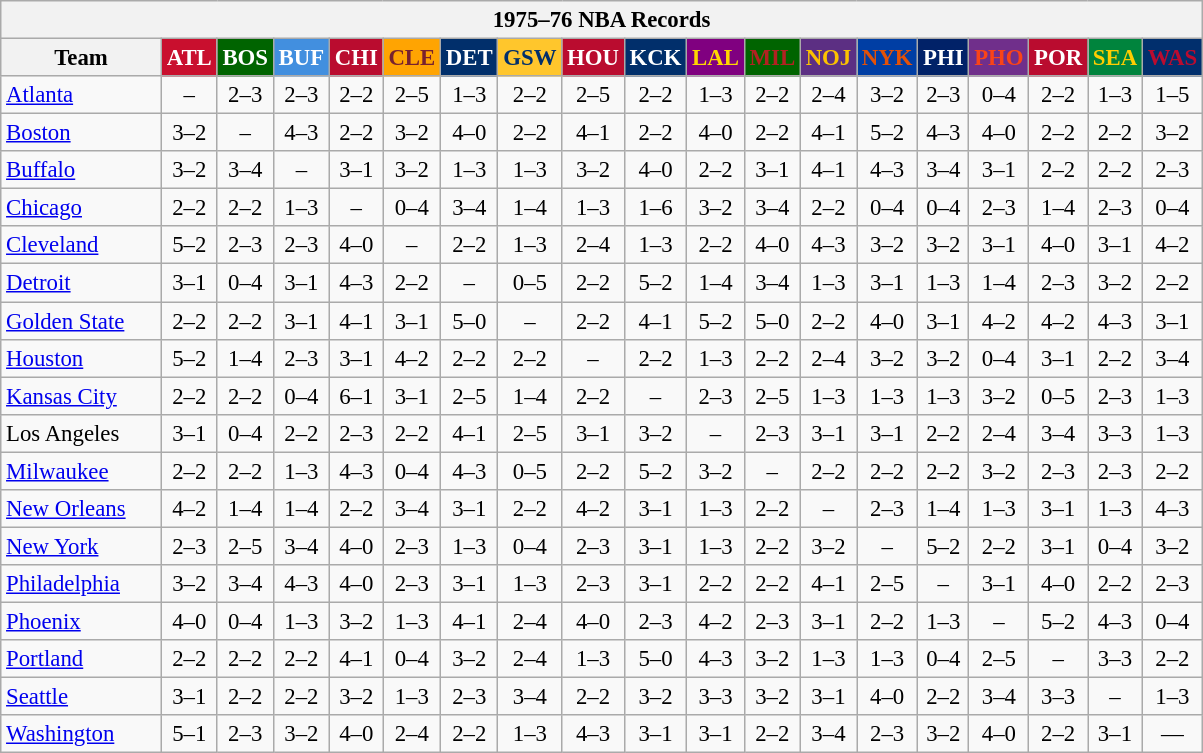<table class="wikitable" style="font-size:95%; text-align:center;">
<tr>
<th colspan=19>1975–76 NBA Records</th>
</tr>
<tr>
<th width=100>Team</th>
<th style="background:#C90F2E;color:#FFFFFF;width=35">ATL</th>
<th style="background:#006400;color:#FFFFFF;width=35">BOS</th>
<th style="background:#428FDF;color:#FFFFFF;width=35">BUF</th>
<th style="background:#BA0C2F;color:#FFFFFF;width=35">CHI</th>
<th style="background:#FFA402;color:#77222F;width=35">CLE</th>
<th style="background:#012F6B;color:#FFFFFF;width=35">DET</th>
<th style="background:#FFC62C;color:#012F6B;width=35">GSW</th>
<th style="background:#BA0C2F;color:#FFFFFF;width=35">HOU</th>
<th style="background:#012F6B;color:#FFFFFF;width=35">KCK</th>
<th style="background:#800080;color:#FFD700;width=35">LAL</th>
<th style="background:#006400;color:#B22222;width=35">MIL</th>
<th style="background:#5C2F83;color:#FCC200;width=35">NOJ</th>
<th style="background:#003EA4;color:#E35208;width=35">NYK</th>
<th style="background:#012268;color:#FFFFFF;width=35">PHI</th>
<th style="background:#702F8B;color:#FA4417;width=35">PHO</th>
<th style="background:#BA0C2F;color:#FFFFFF;width=35">POR</th>
<th style="background:#00843D;color:#FFCD01;width=35">SEA</th>
<th style="background:#012F6D;color:#BA0C2F;width=35">WAS</th>
</tr>
<tr>
<td style="text-align:left;"><a href='#'>Atlanta</a></td>
<td>–</td>
<td>2–3</td>
<td>2–3</td>
<td>2–2</td>
<td>2–5</td>
<td>1–3</td>
<td>2–2</td>
<td>2–5</td>
<td>2–2</td>
<td>1–3</td>
<td>2–2</td>
<td>2–4</td>
<td>3–2</td>
<td>2–3</td>
<td>0–4</td>
<td>2–2</td>
<td>1–3</td>
<td>1–5</td>
</tr>
<tr>
<td style="text-align:left;"><a href='#'>Boston</a></td>
<td>3–2</td>
<td>–</td>
<td>4–3</td>
<td>2–2</td>
<td>3–2</td>
<td>4–0</td>
<td>2–2</td>
<td>4–1</td>
<td>2–2</td>
<td>4–0</td>
<td>2–2</td>
<td>4–1</td>
<td>5–2</td>
<td>4–3</td>
<td>4–0</td>
<td>2–2</td>
<td>2–2</td>
<td>3–2</td>
</tr>
<tr>
<td style="text-align:left;"><a href='#'>Buffalo</a></td>
<td>3–2</td>
<td>3–4</td>
<td>–</td>
<td>3–1</td>
<td>3–2</td>
<td>1–3</td>
<td>1–3</td>
<td>3–2</td>
<td>4–0</td>
<td>2–2</td>
<td>3–1</td>
<td>4–1</td>
<td>4–3</td>
<td>3–4</td>
<td>3–1</td>
<td>2–2</td>
<td>2–2</td>
<td>2–3</td>
</tr>
<tr>
<td style="text-align:left;"><a href='#'>Chicago</a></td>
<td>2–2</td>
<td>2–2</td>
<td>1–3</td>
<td>–</td>
<td>0–4</td>
<td>3–4</td>
<td>1–4</td>
<td>1–3</td>
<td>1–6</td>
<td>3–2</td>
<td>3–4</td>
<td>2–2</td>
<td>0–4</td>
<td>0–4</td>
<td>2–3</td>
<td>1–4</td>
<td>2–3</td>
<td>0–4</td>
</tr>
<tr>
<td style="text-align:left;"><a href='#'>Cleveland</a></td>
<td>5–2</td>
<td>2–3</td>
<td>2–3</td>
<td>4–0</td>
<td>–</td>
<td>2–2</td>
<td>1–3</td>
<td>2–4</td>
<td>1–3</td>
<td>2–2</td>
<td>4–0</td>
<td>4–3</td>
<td>3–2</td>
<td>3–2</td>
<td>3–1</td>
<td>4–0</td>
<td>3–1</td>
<td>4–2</td>
</tr>
<tr>
<td style="text-align:left;"><a href='#'>Detroit</a></td>
<td>3–1</td>
<td>0–4</td>
<td>3–1</td>
<td>4–3</td>
<td>2–2</td>
<td>–</td>
<td>0–5</td>
<td>2–2</td>
<td>5–2</td>
<td>1–4</td>
<td>3–4</td>
<td>1–3</td>
<td>3–1</td>
<td>1–3</td>
<td>1–4</td>
<td>2–3</td>
<td>3–2</td>
<td>2–2</td>
</tr>
<tr>
<td style="text-align:left;"><a href='#'>Golden State</a></td>
<td>2–2</td>
<td>2–2</td>
<td>3–1</td>
<td>4–1</td>
<td>3–1</td>
<td>5–0</td>
<td>–</td>
<td>2–2</td>
<td>4–1</td>
<td>5–2</td>
<td>5–0</td>
<td>2–2</td>
<td>4–0</td>
<td>3–1</td>
<td>4–2</td>
<td>4–2</td>
<td>4–3</td>
<td>3–1</td>
</tr>
<tr>
<td style="text-align:left;"><a href='#'>Houston</a></td>
<td>5–2</td>
<td>1–4</td>
<td>2–3</td>
<td>3–1</td>
<td>4–2</td>
<td>2–2</td>
<td>2–2</td>
<td>–</td>
<td>2–2</td>
<td>1–3</td>
<td>2–2</td>
<td>2–4</td>
<td>3–2</td>
<td>3–2</td>
<td>0–4</td>
<td>3–1</td>
<td>2–2</td>
<td>3–4</td>
</tr>
<tr>
<td style="text-align:left;"><a href='#'>Kansas City</a></td>
<td>2–2</td>
<td>2–2</td>
<td>0–4</td>
<td>6–1</td>
<td>3–1</td>
<td>2–5</td>
<td>1–4</td>
<td>2–2</td>
<td>–</td>
<td>2–3</td>
<td>2–5</td>
<td>1–3</td>
<td>1–3</td>
<td>1–3</td>
<td>3–2</td>
<td>0–5</td>
<td>2–3</td>
<td>1–3</td>
</tr>
<tr>
<td style="text-align:left;">Los Angeles</td>
<td>3–1</td>
<td>0–4</td>
<td>2–2</td>
<td>2–3</td>
<td>2–2</td>
<td>4–1</td>
<td>2–5</td>
<td>3–1</td>
<td>3–2</td>
<td>–</td>
<td>2–3</td>
<td>3–1</td>
<td>3–1</td>
<td>2–2</td>
<td>2–4</td>
<td>3–4</td>
<td>3–3</td>
<td>1–3</td>
</tr>
<tr>
<td style="text-align:left;"><a href='#'>Milwaukee</a></td>
<td>2–2</td>
<td>2–2</td>
<td>1–3</td>
<td>4–3</td>
<td>0–4</td>
<td>4–3</td>
<td>0–5</td>
<td>2–2</td>
<td>5–2</td>
<td>3–2</td>
<td>–</td>
<td>2–2</td>
<td>2–2</td>
<td>2–2</td>
<td>3–2</td>
<td>2–3</td>
<td>2–3</td>
<td>2–2</td>
</tr>
<tr>
<td style="text-align:left;"><a href='#'>New Orleans</a></td>
<td>4–2</td>
<td>1–4</td>
<td>1–4</td>
<td>2–2</td>
<td>3–4</td>
<td>3–1</td>
<td>2–2</td>
<td>4–2</td>
<td>3–1</td>
<td>1–3</td>
<td>2–2</td>
<td>–</td>
<td>2–3</td>
<td>1–4</td>
<td>1–3</td>
<td>3–1</td>
<td>1–3</td>
<td>4–3</td>
</tr>
<tr>
<td style="text-align:left;"><a href='#'>New York</a></td>
<td>2–3</td>
<td>2–5</td>
<td>3–4</td>
<td>4–0</td>
<td>2–3</td>
<td>1–3</td>
<td>0–4</td>
<td>2–3</td>
<td>3–1</td>
<td>1–3</td>
<td>2–2</td>
<td>3–2</td>
<td>–</td>
<td>5–2</td>
<td>2–2</td>
<td>3–1</td>
<td>0–4</td>
<td>3–2</td>
</tr>
<tr>
<td style="text-align:left;"><a href='#'>Philadelphia</a></td>
<td>3–2</td>
<td>3–4</td>
<td>4–3</td>
<td>4–0</td>
<td>2–3</td>
<td>3–1</td>
<td>1–3</td>
<td>2–3</td>
<td>3–1</td>
<td>2–2</td>
<td>2–2</td>
<td>4–1</td>
<td>2–5</td>
<td>–</td>
<td>3–1</td>
<td>4–0</td>
<td>2–2</td>
<td>2–3</td>
</tr>
<tr>
<td style="text-align:left;"><a href='#'>Phoenix</a></td>
<td>4–0</td>
<td>0–4</td>
<td>1–3</td>
<td>3–2</td>
<td>1–3</td>
<td>4–1</td>
<td>2–4</td>
<td>4–0</td>
<td>2–3</td>
<td>4–2</td>
<td>2–3</td>
<td>3–1</td>
<td>2–2</td>
<td>1–3</td>
<td>–</td>
<td>5–2</td>
<td>4–3</td>
<td>0–4</td>
</tr>
<tr>
<td style="text-align:left;"><a href='#'>Portland</a></td>
<td>2–2</td>
<td>2–2</td>
<td>2–2</td>
<td>4–1</td>
<td>0–4</td>
<td>3–2</td>
<td>2–4</td>
<td>1–3</td>
<td>5–0</td>
<td>4–3</td>
<td>3–2</td>
<td>1–3</td>
<td>1–3</td>
<td>0–4</td>
<td>2–5</td>
<td>–</td>
<td>3–3</td>
<td>2–2</td>
</tr>
<tr>
<td style="text-align:left;"><a href='#'>Seattle</a></td>
<td>3–1</td>
<td>2–2</td>
<td>2–2</td>
<td>3–2</td>
<td>1–3</td>
<td>2–3</td>
<td>3–4</td>
<td>2–2</td>
<td>3–2</td>
<td>3–3</td>
<td>3–2</td>
<td>3–1</td>
<td>4–0</td>
<td>2–2</td>
<td>3–4</td>
<td>3–3</td>
<td>–</td>
<td>1–3</td>
</tr>
<tr>
<td style="text-align:left;"><a href='#'>Washington</a></td>
<td>5–1</td>
<td>2–3</td>
<td>3–2</td>
<td>4–0</td>
<td>2–4</td>
<td>2–2</td>
<td>1–3</td>
<td>4–3</td>
<td>3–1</td>
<td>3–1</td>
<td>2–2</td>
<td>3–4</td>
<td>2–3</td>
<td>3–2</td>
<td>4–0</td>
<td>2–2</td>
<td>3–1</td>
<td>—</td>
</tr>
</table>
